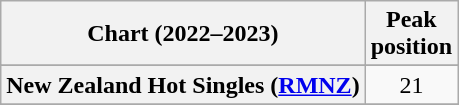<table class="wikitable sortable plainrowheaders" style="text-align:center">
<tr>
<th scope="col">Chart (2022–2023)</th>
<th scope="col">Peak<br>position</th>
</tr>
<tr>
</tr>
<tr>
</tr>
<tr>
<th scope="row">New Zealand Hot Singles (<a href='#'>RMNZ</a>)</th>
<td>21</td>
</tr>
<tr>
</tr>
</table>
